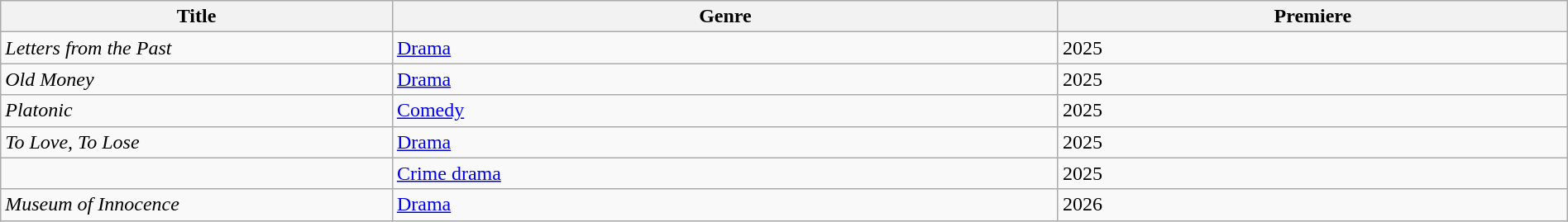<table class="wikitable sortable" style="width:100%;">
<tr>
<th scope="col" style="width:25%;">Title</th>
<th>Genre</th>
<th data-sort-type="date">Premiere</th>
</tr>
<tr>
<td><em>Letters from the Past</em></td>
<td><a href='#'>Drama</a></td>
<td>2025</td>
</tr>
<tr>
<td><em>Old Money</em></td>
<td><a href='#'>Drama</a></td>
<td>2025</td>
</tr>
<tr>
<td><em>Platonic</em></td>
<td><a href='#'>Comedy</a></td>
<td>2025</td>
</tr>
<tr>
<td><em>To Love, To Lose</em></td>
<td><a href='#'>Drama</a></td>
<td>2025</td>
</tr>
<tr>
<td><em></em></td>
<td><a href='#'>Crime drama</a></td>
<td>2025</td>
</tr>
<tr>
<td><em>Museum of Innocence</em></td>
<td><a href='#'>Drama</a></td>
<td>2026</td>
</tr>
</table>
